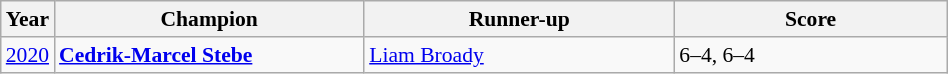<table class="wikitable" style="font-size:90%">
<tr>
<th>Year</th>
<th style="width:200px;">Champion</th>
<th style="width:200px;">Runner-up</th>
<th style="width:175px;">Score</th>
</tr>
<tr>
<td><a href='#'>2020</a></td>
<td> <strong><a href='#'>Cedrik-Marcel Stebe</a></strong></td>
<td> <a href='#'>Liam Broady</a></td>
<td>6–4, 6–4</td>
</tr>
</table>
